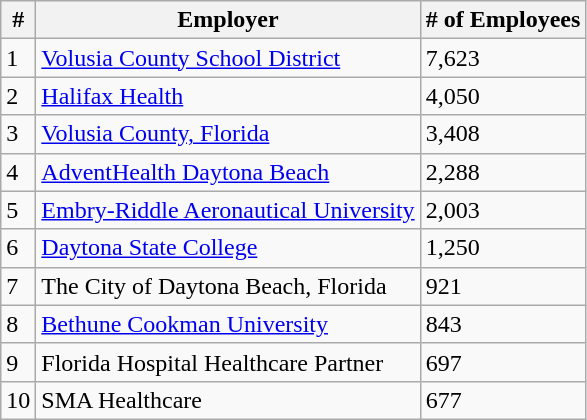<table class="wikitable sortable">
<tr>
<th>#</th>
<th>Employer</th>
<th># of Employees</th>
</tr>
<tr>
<td>1</td>
<td><a href='#'>Volusia County School District</a></td>
<td>7,623</td>
</tr>
<tr>
<td>2</td>
<td><a href='#'>Halifax Health</a></td>
<td>4,050</td>
</tr>
<tr>
<td>3</td>
<td><a href='#'>Volusia County, Florida</a></td>
<td>3,408</td>
</tr>
<tr>
<td>4</td>
<td><a href='#'>AdventHealth Daytona Beach</a></td>
<td>2,288</td>
</tr>
<tr>
<td>5</td>
<td><a href='#'>Embry-Riddle Aeronautical University</a></td>
<td>2,003</td>
</tr>
<tr>
<td>6</td>
<td><a href='#'>Daytona State College</a></td>
<td>1,250</td>
</tr>
<tr>
<td>7</td>
<td>The City of Daytona Beach, Florida</td>
<td>921</td>
</tr>
<tr>
<td>8</td>
<td><a href='#'>Bethune Cookman University</a></td>
<td>843</td>
</tr>
<tr>
<td>9</td>
<td>Florida Hospital Healthcare Partner</td>
<td>697</td>
</tr>
<tr>
<td>10</td>
<td>SMA Healthcare</td>
<td>677</td>
</tr>
</table>
